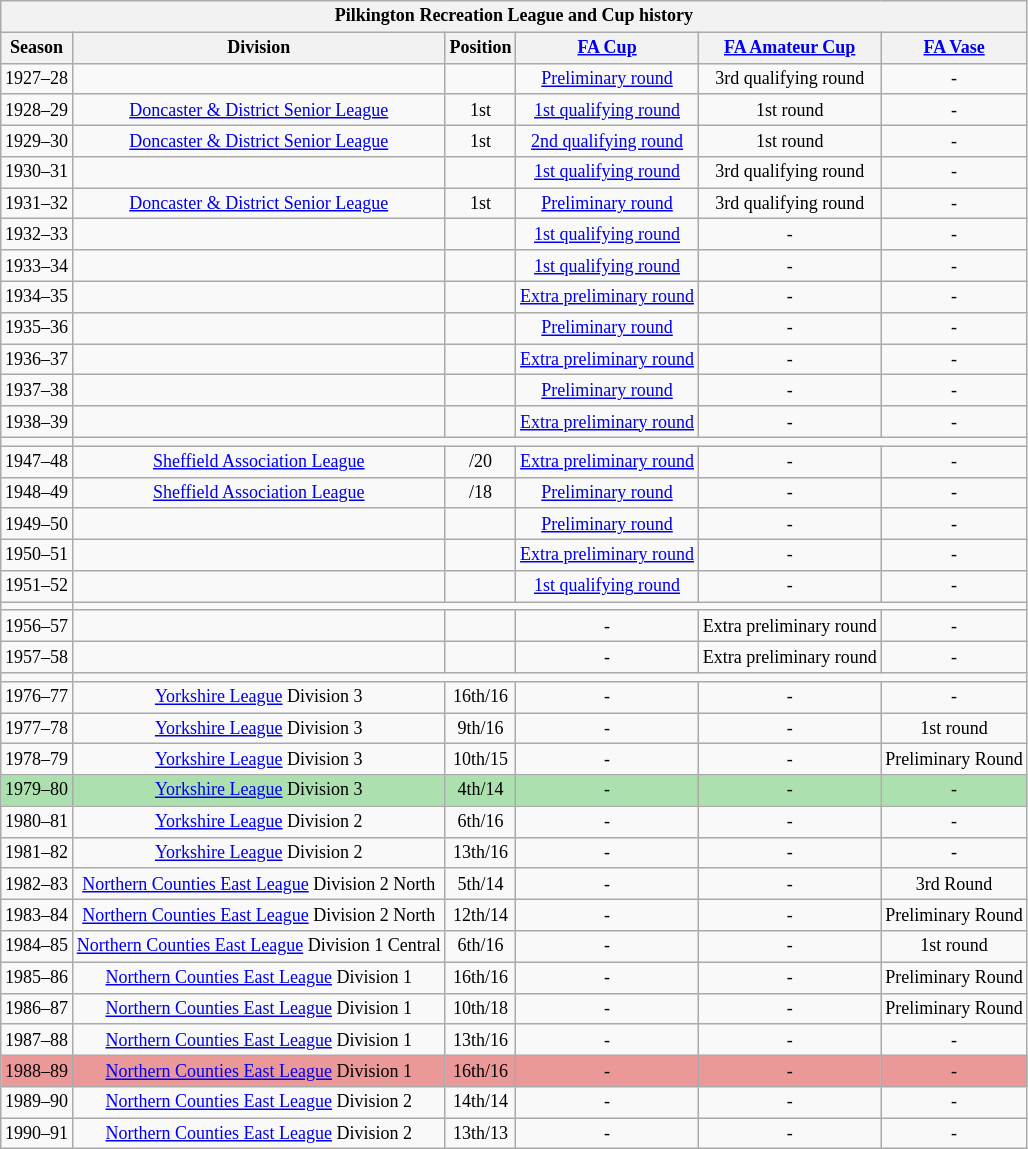<table class="wikitable collapsible" style="text-align:center;font-size:75%">
<tr>
<th colspan="6"><strong>Pilkington Recreation League and Cup history</strong></th>
</tr>
<tr>
<th>Season</th>
<th>Division</th>
<th>Position</th>
<th><a href='#'>FA Cup</a></th>
<th><a href='#'>FA Amateur Cup</a></th>
<th><a href='#'>FA Vase</a></th>
</tr>
<tr>
<td>1927–28</td>
<td></td>
<td></td>
<td><a href='#'>Preliminary round</a></td>
<td>3rd qualifying round</td>
<td>-</td>
</tr>
<tr>
<td>1928–29</td>
<td><a href='#'>Doncaster & District Senior League</a></td>
<td>1st</td>
<td><a href='#'>1st qualifying round</a></td>
<td>1st round</td>
<td>-</td>
</tr>
<tr>
<td>1929–30</td>
<td><a href='#'>Doncaster & District Senior League</a></td>
<td>1st</td>
<td><a href='#'>2nd qualifying round</a></td>
<td>1st round</td>
<td>-</td>
</tr>
<tr>
<td>1930–31</td>
<td></td>
<td></td>
<td><a href='#'>1st qualifying round</a></td>
<td>3rd qualifying round</td>
<td>-</td>
</tr>
<tr>
<td>1931–32</td>
<td><a href='#'>Doncaster & District Senior League</a></td>
<td>1st</td>
<td><a href='#'>Preliminary round</a></td>
<td>3rd qualifying round</td>
<td>-</td>
</tr>
<tr>
<td>1932–33</td>
<td></td>
<td></td>
<td><a href='#'>1st qualifying round</a></td>
<td>-</td>
<td>-</td>
</tr>
<tr>
<td>1933–34</td>
<td></td>
<td></td>
<td><a href='#'>1st qualifying round</a></td>
<td>-</td>
<td>-</td>
</tr>
<tr>
<td>1934–35</td>
<td></td>
<td></td>
<td><a href='#'>Extra preliminary round</a></td>
<td>-</td>
<td>-</td>
</tr>
<tr>
<td>1935–36</td>
<td></td>
<td></td>
<td><a href='#'>Preliminary round</a></td>
<td>-</td>
<td>-</td>
</tr>
<tr>
<td>1936–37</td>
<td></td>
<td></td>
<td><a href='#'>Extra preliminary round</a></td>
<td>-</td>
<td>-</td>
</tr>
<tr>
<td>1937–38</td>
<td></td>
<td></td>
<td><a href='#'>Preliminary round</a></td>
<td>-</td>
<td>-</td>
</tr>
<tr>
<td>1938–39</td>
<td></td>
<td></td>
<td><a href='#'>Extra preliminary round</a></td>
<td>-</td>
<td>-</td>
</tr>
<tr>
<td></td>
</tr>
<tr>
<td>1947–48</td>
<td><a href='#'>Sheffield Association League</a></td>
<td>/20</td>
<td><a href='#'>Extra preliminary round</a></td>
<td>-</td>
<td>-</td>
</tr>
<tr>
<td>1948–49</td>
<td><a href='#'>Sheffield Association League</a></td>
<td>/18</td>
<td><a href='#'>Preliminary round</a></td>
<td>-</td>
<td>-</td>
</tr>
<tr>
<td>1949–50</td>
<td></td>
<td></td>
<td><a href='#'>Preliminary round</a></td>
<td>-</td>
<td>-</td>
</tr>
<tr>
<td>1950–51</td>
<td></td>
<td></td>
<td><a href='#'>Extra preliminary round</a></td>
<td>-</td>
<td>-</td>
</tr>
<tr>
<td>1951–52</td>
<td></td>
<td></td>
<td><a href='#'>1st qualifying round</a></td>
<td>-</td>
<td>-</td>
</tr>
<tr>
<td></td>
</tr>
<tr>
<td>1956–57</td>
<td></td>
<td></td>
<td>-</td>
<td>Extra preliminary round</td>
<td>-</td>
</tr>
<tr>
<td>1957–58</td>
<td></td>
<td></td>
<td>-</td>
<td>Extra preliminary round</td>
<td>-</td>
</tr>
<tr>
<td></td>
</tr>
<tr>
<td>1976–77</td>
<td><a href='#'>Yorkshire League</a> Division 3</td>
<td>16th/16</td>
<td>-</td>
<td>-</td>
<td>-</td>
</tr>
<tr>
<td>1977–78</td>
<td><a href='#'>Yorkshire League</a> Division 3</td>
<td>9th/16</td>
<td>-</td>
<td>-</td>
<td>1st round</td>
</tr>
<tr>
<td>1978–79</td>
<td><a href='#'>Yorkshire League</a> Division 3</td>
<td>10th/15</td>
<td>-</td>
<td>-</td>
<td>Preliminary Round</td>
</tr>
<tr bgcolor="#ACE1AF">
<td>1979–80</td>
<td><a href='#'>Yorkshire League</a> Division 3</td>
<td>4th/14</td>
<td>-</td>
<td>-</td>
<td>-</td>
</tr>
<tr>
<td>1980–81</td>
<td><a href='#'>Yorkshire League</a> Division 2</td>
<td>6th/16</td>
<td>-</td>
<td>-</td>
<td>-</td>
</tr>
<tr>
<td>1981–82</td>
<td><a href='#'>Yorkshire League</a> Division 2</td>
<td>13th/16</td>
<td>-</td>
<td>-</td>
<td>-</td>
</tr>
<tr>
<td>1982–83</td>
<td><a href='#'>Northern Counties East League</a> Division 2 North</td>
<td>5th/14</td>
<td>-</td>
<td>-</td>
<td>3rd Round</td>
</tr>
<tr>
<td>1983–84</td>
<td><a href='#'>Northern Counties East League</a> Division 2 North</td>
<td>12th/14</td>
<td>-</td>
<td>-</td>
<td>Preliminary Round</td>
</tr>
<tr>
<td>1984–85</td>
<td><a href='#'>Northern Counties East League</a> Division 1 Central</td>
<td>6th/16</td>
<td>-</td>
<td>-</td>
<td>1st round</td>
</tr>
<tr>
<td>1985–86</td>
<td><a href='#'>Northern Counties East League</a> Division 1</td>
<td>16th/16</td>
<td>-</td>
<td>-</td>
<td>Preliminary Round</td>
</tr>
<tr>
<td>1986–87</td>
<td><a href='#'>Northern Counties East League</a> Division 1</td>
<td>10th/18</td>
<td>-</td>
<td>-</td>
<td>Preliminary Round</td>
</tr>
<tr>
<td>1987–88</td>
<td><a href='#'>Northern Counties East League</a> Division 1</td>
<td>13th/16</td>
<td>-</td>
<td>-</td>
<td>-</td>
</tr>
<tr bgcolor="#EB9898">
<td>1988–89</td>
<td><a href='#'>Northern Counties East League</a> Division 1</td>
<td>16th/16</td>
<td>-</td>
<td>-</td>
<td>-</td>
</tr>
<tr>
<td>1989–90</td>
<td><a href='#'>Northern Counties East League</a> Division 2</td>
<td>14th/14</td>
<td>-</td>
<td>-</td>
<td>-</td>
</tr>
<tr>
<td>1990–91</td>
<td><a href='#'>Northern Counties East League</a> Division 2</td>
<td>13th/13</td>
<td>-</td>
<td>-</td>
<td>-</td>
</tr>
</table>
